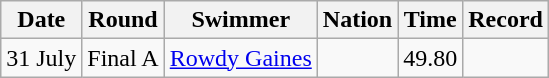<table class="wikitable sortable" style="text-align:center" style=text-align:center>
<tr>
<th>Date</th>
<th>Round</th>
<th>Swimmer</th>
<th>Nation</th>
<th>Time</th>
<th>Record</th>
</tr>
<tr>
<td>31 July</td>
<td>Final A</td>
<td align=left><a href='#'>Rowdy Gaines</a></td>
<td align=left></td>
<td>49.80</td>
<td></td>
</tr>
</table>
